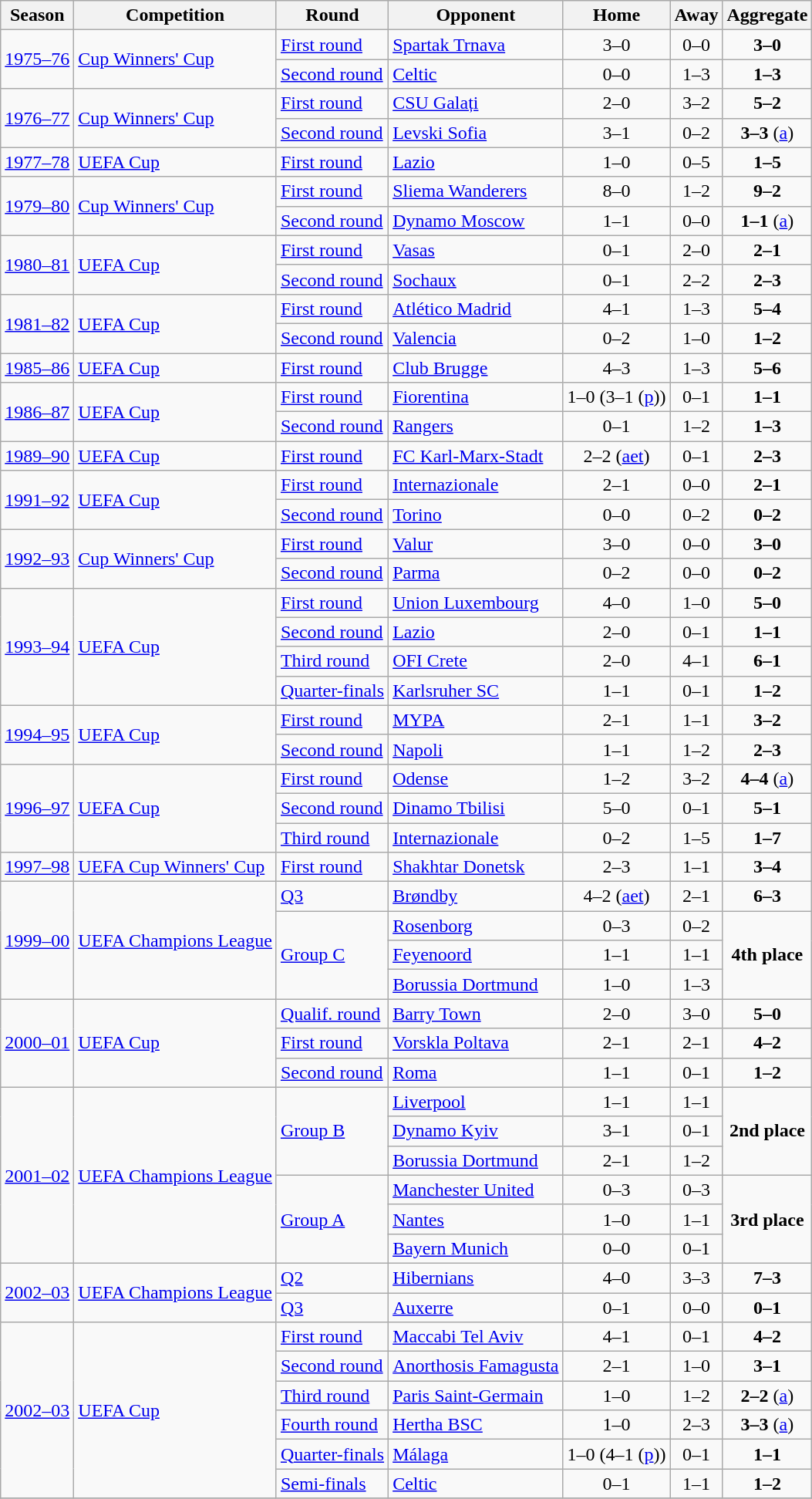<table class="wikitable">
<tr>
<th>Season</th>
<th>Competition</th>
<th>Round</th>
<th>Opponent</th>
<th>Home</th>
<th>Away</th>
<th>Aggregate</th>
</tr>
<tr>
<td rowspan="2"><a href='#'>1975–76</a></td>
<td rowspan="2"><a href='#'>Cup Winners' Cup</a></td>
<td><a href='#'>First round</a></td>
<td> <a href='#'>Spartak Trnava</a></td>
<td style="text-align:center;">3–0</td>
<td style="text-align:center;">0–0</td>
<td style="text-align:center;"><strong>3–0</strong></td>
</tr>
<tr>
<td><a href='#'>Second round</a></td>
<td> <a href='#'>Celtic</a></td>
<td style="text-align:center;">0–0</td>
<td style="text-align:center;">1–3</td>
<td style="text-align:center;"><strong>1–3</strong></td>
</tr>
<tr>
<td rowspan="2"><a href='#'>1976–77</a></td>
<td rowspan="2"><a href='#'>Cup Winners' Cup</a></td>
<td><a href='#'>First round</a></td>
<td> <a href='#'>CSU Galați</a></td>
<td style="text-align:center;">2–0</td>
<td style="text-align:center;">3–2</td>
<td style="text-align:center;"><strong>5–2</strong></td>
</tr>
<tr>
<td><a href='#'>Second round</a></td>
<td> <a href='#'>Levski Sofia</a></td>
<td style="text-align:center;">3–1</td>
<td style="text-align:center;">0–2</td>
<td style="text-align:center;"><strong>3–3</strong> (<a href='#'>a</a>)</td>
</tr>
<tr>
<td><a href='#'>1977–78</a></td>
<td><a href='#'>UEFA Cup</a></td>
<td><a href='#'>First round</a></td>
<td> <a href='#'>Lazio</a></td>
<td style="text-align:center;">1–0</td>
<td style="text-align:center;">0–5</td>
<td style="text-align:center;"><strong>1–5</strong></td>
</tr>
<tr>
<td rowspan="2"><a href='#'>1979–80</a></td>
<td rowspan="2"><a href='#'>Cup Winners' Cup</a></td>
<td><a href='#'>First round</a></td>
<td> <a href='#'>Sliema Wanderers</a></td>
<td style="text-align:center;">8–0</td>
<td style="text-align:center;">1–2</td>
<td style="text-align:center;"><strong>9–2</strong></td>
</tr>
<tr>
<td><a href='#'>Second round</a></td>
<td> <a href='#'>Dynamo Moscow</a></td>
<td style="text-align:center;">1–1</td>
<td style="text-align:center;">0–0</td>
<td style="text-align:center;"><strong>1–1</strong> (<a href='#'>a</a>)</td>
</tr>
<tr>
<td rowspan="2"><a href='#'>1980–81</a></td>
<td rowspan="2"><a href='#'>UEFA Cup</a></td>
<td><a href='#'>First round</a></td>
<td> <a href='#'>Vasas</a></td>
<td style="text-align:center;">0–1</td>
<td style="text-align:center;">2–0</td>
<td style="text-align:center;"><strong>2–1</strong></td>
</tr>
<tr>
<td><a href='#'>Second round</a></td>
<td> <a href='#'>Sochaux</a></td>
<td style="text-align:center;">0–1</td>
<td style="text-align:center;">2–2</td>
<td style="text-align:center;"><strong>2–3</strong></td>
</tr>
<tr>
<td rowspan="2"><a href='#'>1981–82</a></td>
<td rowspan="2"><a href='#'>UEFA Cup</a></td>
<td><a href='#'>First round</a></td>
<td> <a href='#'>Atlético Madrid</a></td>
<td style="text-align:center;">4–1</td>
<td style="text-align:center;">1–3</td>
<td style="text-align:center;"><strong>5–4</strong></td>
</tr>
<tr>
<td><a href='#'>Second round</a></td>
<td> <a href='#'>Valencia</a></td>
<td style="text-align:center;">0–2</td>
<td style="text-align:center;">1–0</td>
<td style="text-align:center;"><strong>1–2</strong></td>
</tr>
<tr>
<td><a href='#'>1985–86</a></td>
<td><a href='#'>UEFA Cup</a></td>
<td><a href='#'>First round</a></td>
<td> <a href='#'>Club Brugge</a></td>
<td style="text-align:center;">4–3</td>
<td style="text-align:center;">1–3</td>
<td style="text-align:center;"><strong>5–6</strong></td>
</tr>
<tr>
<td rowspan="2"><a href='#'>1986–87</a></td>
<td rowspan="2"><a href='#'>UEFA Cup</a></td>
<td><a href='#'>First round</a></td>
<td> <a href='#'>Fiorentina</a></td>
<td style="text-align:center;">1–0 (3–1 (<a href='#'>p</a>))</td>
<td style="text-align:center;">0–1</td>
<td style="text-align:center;"><strong>1–1</strong></td>
</tr>
<tr>
<td><a href='#'>Second round</a></td>
<td> <a href='#'>Rangers</a></td>
<td style="text-align:center;">0–1</td>
<td style="text-align:center;">1–2</td>
<td style="text-align:center;"><strong>1–3</strong></td>
</tr>
<tr>
<td><a href='#'>1989–90</a></td>
<td><a href='#'>UEFA Cup</a></td>
<td><a href='#'>First round</a></td>
<td> <a href='#'>FC Karl-Marx-Stadt</a></td>
<td style="text-align:center;">2–2 (<a href='#'>aet</a>)</td>
<td style="text-align:center;">0–1</td>
<td style="text-align:center;"><strong>2–3</strong></td>
</tr>
<tr>
<td rowspan="2"><a href='#'>1991–92</a></td>
<td rowspan="2"><a href='#'>UEFA Cup</a></td>
<td><a href='#'>First round</a></td>
<td> <a href='#'>Internazionale</a></td>
<td style="text-align:center;">2–1</td>
<td style="text-align:center;">0–0</td>
<td style="text-align:center;"><strong>2–1</strong></td>
</tr>
<tr>
<td><a href='#'>Second round</a></td>
<td> <a href='#'>Torino</a></td>
<td style="text-align:center;">0–0</td>
<td style="text-align:center;">0–2</td>
<td style="text-align:center;"><strong>0–2</strong></td>
</tr>
<tr>
<td rowspan="2"><a href='#'>1992–93</a></td>
<td rowspan="2"><a href='#'>Cup Winners' Cup</a></td>
<td><a href='#'>First round</a></td>
<td> <a href='#'>Valur</a></td>
<td style="text-align:center;">3–0</td>
<td style="text-align:center;">0–0</td>
<td style="text-align:center;"><strong>3–0</strong></td>
</tr>
<tr>
<td><a href='#'>Second round</a></td>
<td> <a href='#'>Parma</a></td>
<td style="text-align:center;">0–2</td>
<td style="text-align:center;">0–0</td>
<td style="text-align:center;"><strong>0–2</strong></td>
</tr>
<tr>
<td rowspan="4"><a href='#'>1993–94</a></td>
<td rowspan="4"><a href='#'>UEFA Cup</a></td>
<td><a href='#'>First round</a></td>
<td> <a href='#'>Union Luxembourg</a></td>
<td style="text-align:center;">4–0</td>
<td style="text-align:center;">1–0</td>
<td style="text-align:center;"><strong>5–0</strong></td>
</tr>
<tr>
<td><a href='#'>Second round</a></td>
<td> <a href='#'>Lazio</a></td>
<td style="text-align:center;">2–0</td>
<td style="text-align:center;">0–1</td>
<td style="text-align:center;"><strong>1–1</strong></td>
</tr>
<tr>
<td><a href='#'>Third round</a></td>
<td> <a href='#'>OFI Crete</a></td>
<td style="text-align:center;">2–0</td>
<td style="text-align:center;">4–1</td>
<td style="text-align:center;"><strong>6–1</strong></td>
</tr>
<tr>
<td><a href='#'>Quarter-finals</a></td>
<td> <a href='#'>Karlsruher SC</a></td>
<td style="text-align:center;">1–1</td>
<td style="text-align:center;">0–1</td>
<td style="text-align:center;"><strong>1–2</strong></td>
</tr>
<tr>
<td rowspan="2"><a href='#'>1994–95</a></td>
<td rowspan="2"><a href='#'>UEFA Cup</a></td>
<td><a href='#'>First round</a></td>
<td> <a href='#'>MYPA</a></td>
<td style="text-align:center;">2–1</td>
<td style="text-align:center;">1–1</td>
<td style="text-align:center;"><strong>3–2</strong></td>
</tr>
<tr>
<td><a href='#'>Second round</a></td>
<td> <a href='#'>Napoli</a></td>
<td style="text-align:center;">1–1</td>
<td style="text-align:center;">1–2</td>
<td style="text-align:center;"><strong>2–3</strong></td>
</tr>
<tr>
<td rowspan="3"><a href='#'>1996–97</a></td>
<td rowspan="3"><a href='#'>UEFA Cup</a></td>
<td><a href='#'>First round</a></td>
<td> <a href='#'>Odense</a></td>
<td style="text-align:center;">1–2</td>
<td style="text-align:center;">3–2</td>
<td style="text-align:center;"><strong>4–4</strong> (<a href='#'>a</a>)</td>
</tr>
<tr>
<td><a href='#'>Second round</a></td>
<td> <a href='#'>Dinamo Tbilisi</a></td>
<td style="text-align:center;">5–0</td>
<td style="text-align:center;">0–1</td>
<td style="text-align:center;"><strong>5–1</strong></td>
</tr>
<tr>
<td><a href='#'>Third round</a></td>
<td> <a href='#'>Internazionale</a></td>
<td style="text-align:center;">0–2</td>
<td style="text-align:center;">1–5</td>
<td style="text-align:center;"><strong>1–7</strong></td>
</tr>
<tr>
<td><a href='#'>1997–98</a></td>
<td><a href='#'>UEFA Cup Winners' Cup</a></td>
<td><a href='#'>First round</a></td>
<td> <a href='#'>Shakhtar Donetsk</a></td>
<td style="text-align:center;">2–3</td>
<td style="text-align:center;">1–1</td>
<td style="text-align:center;"><strong>3–4</strong></td>
</tr>
<tr>
<td rowspan="4"><a href='#'>1999–00</a></td>
<td rowspan="4"><a href='#'>UEFA Champions League</a></td>
<td><a href='#'>Q3</a></td>
<td> <a href='#'>Brøndby</a></td>
<td style="text-align:center;">4–2 (<a href='#'>aet</a>)</td>
<td style="text-align:center;">2–1</td>
<td style="text-align:center;"><strong>6–3</strong></td>
</tr>
<tr>
<td rowspan="3"><a href='#'>Group C</a></td>
<td> <a href='#'>Rosenborg</a></td>
<td style="text-align:center;">0–3</td>
<td style="text-align:center;">0–2</td>
<td rowspan=3 align="center"><strong>4th place</strong></td>
</tr>
<tr>
<td> <a href='#'>Feyenoord</a></td>
<td style="text-align:center;">1–1</td>
<td style="text-align:center;">1–1</td>
</tr>
<tr>
<td> <a href='#'>Borussia Dortmund</a></td>
<td style="text-align:center;">1–0</td>
<td style="text-align:center;">1–3</td>
</tr>
<tr>
<td rowspan="3"><a href='#'>2000–01</a></td>
<td rowspan="3"><a href='#'>UEFA Cup</a></td>
<td><a href='#'>Qualif. round</a></td>
<td> <a href='#'>Barry Town</a></td>
<td style="text-align:center;">2–0</td>
<td style="text-align:center;">3–0</td>
<td style="text-align:center;"><strong>5–0</strong></td>
</tr>
<tr>
<td><a href='#'>First round</a></td>
<td> <a href='#'>Vorskla Poltava</a></td>
<td style="text-align:center;">2–1</td>
<td style="text-align:center;">2–1</td>
<td style="text-align:center;"><strong>4–2</strong></td>
</tr>
<tr>
<td><a href='#'>Second round</a></td>
<td> <a href='#'>Roma</a></td>
<td style="text-align:center;">1–1</td>
<td style="text-align:center;">0–1</td>
<td style="text-align:center;"><strong>1–2</strong></td>
</tr>
<tr>
<td rowspan="6"><a href='#'>2001–02</a></td>
<td rowspan="6"><a href='#'>UEFA Champions League</a></td>
<td rowspan="3"><a href='#'>Group B</a></td>
<td> <a href='#'>Liverpool</a></td>
<td style="text-align:center;">1–1</td>
<td style="text-align:center;">1–1</td>
<td rowspan=3 align="center"><strong>2nd place</strong></td>
</tr>
<tr>
<td> <a href='#'>Dynamo Kyiv</a></td>
<td style="text-align:center;">3–1</td>
<td style="text-align:center;">0–1</td>
</tr>
<tr>
<td> <a href='#'>Borussia Dortmund</a></td>
<td style="text-align:center;">2–1</td>
<td style="text-align:center;">1–2</td>
</tr>
<tr>
<td rowspan="3"><a href='#'>Group A</a></td>
<td> <a href='#'>Manchester United</a></td>
<td style="text-align:center;">0–3</td>
<td style="text-align:center;">0–3</td>
<td rowspan=3 align="center"><strong>3rd place</strong></td>
</tr>
<tr>
<td> <a href='#'>Nantes</a></td>
<td style="text-align:center;">1–0</td>
<td style="text-align:center;">1–1</td>
</tr>
<tr>
<td> <a href='#'>Bayern Munich</a></td>
<td style="text-align:center;">0–0</td>
<td style="text-align:center;">0–1</td>
</tr>
<tr>
<td rowspan="2"><a href='#'>2002–03</a></td>
<td rowspan="2"><a href='#'>UEFA Champions League</a></td>
<td><a href='#'>Q2</a></td>
<td> <a href='#'>Hibernians</a></td>
<td style="text-align:center;">4–0</td>
<td style="text-align:center;">3–3</td>
<td style="text-align:center;"><strong>7–3</strong></td>
</tr>
<tr>
<td><a href='#'>Q3</a></td>
<td> <a href='#'>Auxerre</a></td>
<td style="text-align:center;">0–1</td>
<td style="text-align:center;">0–0</td>
<td style="text-align:center;"><strong>0–1</strong></td>
</tr>
<tr>
<td rowspan="6"><a href='#'>2002–03</a></td>
<td rowspan="6"><a href='#'>UEFA Cup</a></td>
<td><a href='#'>First round</a></td>
<td> <a href='#'>Maccabi Tel Aviv</a></td>
<td style="text-align:center;">4–1</td>
<td style="text-align:center;">0–1</td>
<td style="text-align:center;"><strong>4–2</strong></td>
</tr>
<tr>
<td><a href='#'>Second round</a></td>
<td> <a href='#'>Anorthosis Famagusta</a></td>
<td style="text-align:center;">2–1</td>
<td style="text-align:center;">1–0</td>
<td style="text-align:center;"><strong>3–1</strong></td>
</tr>
<tr>
<td><a href='#'>Third round</a></td>
<td> <a href='#'>Paris Saint-Germain</a></td>
<td style="text-align:center;">1–0</td>
<td style="text-align:center;">1–2</td>
<td style="text-align:center;"><strong>2–2</strong> (<a href='#'>a</a>)</td>
</tr>
<tr>
<td><a href='#'>Fourth round</a></td>
<td> <a href='#'>Hertha BSC</a></td>
<td style="text-align:center;">1–0</td>
<td style="text-align:center;">2–3</td>
<td style="text-align:center;"><strong>3–3</strong> (<a href='#'>a</a>)</td>
</tr>
<tr>
<td><a href='#'>Quarter-finals</a></td>
<td> <a href='#'>Málaga</a></td>
<td style="text-align:center;">1–0 (4–1 (<a href='#'>p</a>))</td>
<td style="text-align:center;">0–1</td>
<td style="text-align:center;"><strong>1–1</strong></td>
</tr>
<tr>
<td><a href='#'>Semi-finals</a></td>
<td> <a href='#'>Celtic</a></td>
<td style="text-align:center;">0–1</td>
<td style="text-align:center;">1–1</td>
<td style="text-align:center;"><strong>1–2</strong></td>
</tr>
<tr>
</tr>
</table>
